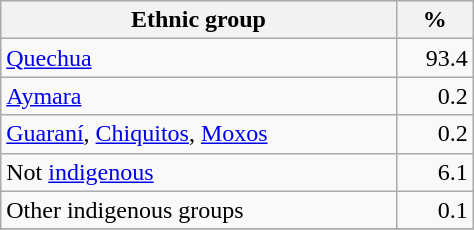<table class="wikitable" border="1" style="width:25%;" border="1">
<tr bgcolor=#EFEFEF>
<th><strong>Ethnic group</strong></th>
<th><strong>%</strong></th>
</tr>
<tr>
<td><a href='#'>Quechua</a></td>
<td align="right">93.4</td>
</tr>
<tr>
<td><a href='#'>Aymara</a></td>
<td align="right">0.2</td>
</tr>
<tr>
<td><a href='#'>Guaraní</a>, <a href='#'>Chiquitos</a>, <a href='#'>Moxos</a></td>
<td align="right">0.2</td>
</tr>
<tr>
<td>Not <a href='#'>indigenous</a></td>
<td align="right">6.1</td>
</tr>
<tr>
<td>Other indigenous groups</td>
<td align="right">0.1</td>
</tr>
<tr>
</tr>
</table>
